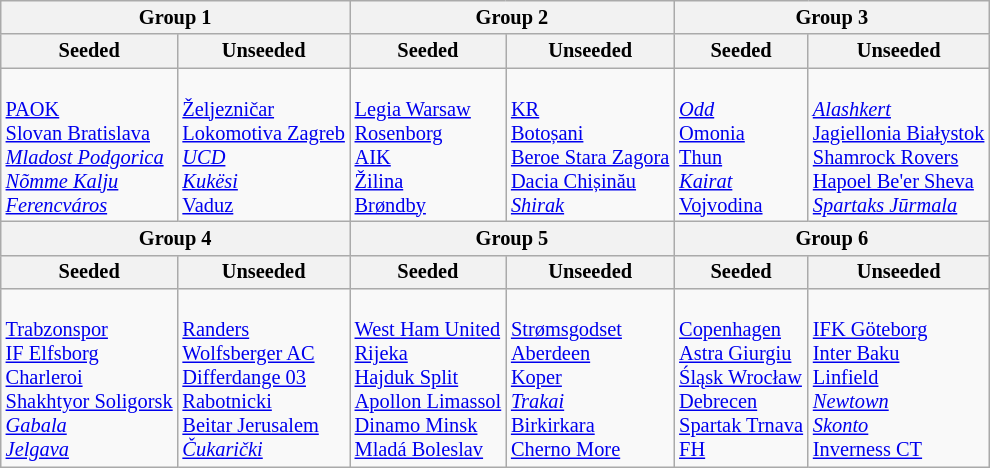<table class="wikitable" style="font-size:85%">
<tr>
<th colspan=2>Group 1</th>
<th colspan=2>Group 2</th>
<th colspan=2>Group 3</th>
</tr>
<tr>
<th>Seeded</th>
<th>Unseeded</th>
<th>Seeded</th>
<th>Unseeded</th>
<th>Seeded</th>
<th>Unseeded</th>
</tr>
<tr>
<td valign=top><br> <a href='#'>PAOK</a> <br>
 <a href='#'>Slovan Bratislava</a> <br>
 <em><a href='#'>Mladost Podgorica</a></em> <br>
 <em><a href='#'>Nõmme Kalju</a></em> <br>
 <em><a href='#'>Ferencváros</a></em> </td>
<td valign=top><br> <a href='#'>Željezničar</a> <br>
 <a href='#'>Lokomotiva Zagreb</a> <br>
 <em><a href='#'>UCD</a></em> <br>
 <em><a href='#'>Kukësi</a></em> <br>
 <a href='#'>Vaduz</a> </td>
<td valign=top><br> <a href='#'>Legia Warsaw</a> <br>
 <a href='#'>Rosenborg</a> <br>
 <a href='#'>AIK</a> <br>
 <a href='#'>Žilina</a> <br>
 <a href='#'>Brøndby</a> </td>
<td valign=top><br> <a href='#'>KR</a> <br>
 <a href='#'>Botoșani</a> <br>
 <a href='#'>Beroe Stara Zagora</a> <br>
 <a href='#'>Dacia Chișinău</a> <br>
 <em><a href='#'>Shirak</a></em> </td>
<td valign=top><br> <em><a href='#'>Odd</a></em> <br>
 <a href='#'>Omonia</a> <br>
 <a href='#'>Thun</a> <br>
 <em><a href='#'>Kairat</a></em> <br>
 <a href='#'>Vojvodina</a> </td>
<td valign=top><br> <em><a href='#'>Alashkert</a></em> <br>
 <a href='#'>Jagiellonia Białystok</a> <br>
 <a href='#'>Shamrock Rovers</a> <br>
 <a href='#'>Hapoel Be'er Sheva</a> <br>
 <em><a href='#'>Spartaks Jūrmala</a></em> </td>
</tr>
<tr>
<th colspan=2>Group 4</th>
<th colspan=2>Group 5</th>
<th colspan=2>Group 6</th>
</tr>
<tr>
<th>Seeded</th>
<th>Unseeded</th>
<th>Seeded</th>
<th>Unseeded</th>
<th>Seeded</th>
<th>Unseeded</th>
</tr>
<tr>
<td valign=top><br> <a href='#'>Trabzonspor</a> <br>
 <a href='#'>IF Elfsborg</a> <br>
 <a href='#'>Charleroi</a> <br>
 <a href='#'>Shakhtyor Soligorsk</a> <br>
 <em><a href='#'>Gabala</a></em> <br>
 <em><a href='#'>Jelgava</a></em> </td>
<td valign=top><br> <a href='#'>Randers</a> <br>
 <a href='#'>Wolfsberger AC</a> <br>
 <a href='#'>Differdange 03</a> <br>
 <a href='#'>Rabotnicki</a> <br>
 <a href='#'>Beitar Jerusalem</a> <br>
 <em><a href='#'>Čukarički</a></em> </td>
<td valign=top><br> <a href='#'>West Ham United</a> <br>
 <a href='#'>Rijeka</a> <br>
 <a href='#'>Hajduk Split</a> <br>
 <a href='#'>Apollon Limassol</a> <br>
 <a href='#'>Dinamo Minsk</a> <br>
 <a href='#'>Mladá Boleslav</a> </td>
<td valign=top><br> <a href='#'>Strømsgodset</a> <br>
 <a href='#'>Aberdeen</a> <br>
 <a href='#'>Koper</a> <br>
 <em><a href='#'>Trakai</a></em> <br>
 <a href='#'>Birkirkara</a> <br>
 <a href='#'>Cherno More</a> </td>
<td valign=top><br> <a href='#'>Copenhagen</a> <br>
 <a href='#'>Astra Giurgiu</a> <br>
 <a href='#'>Śląsk Wrocław</a> <br>
 <a href='#'>Debrecen</a> <br>
 <a href='#'>Spartak Trnava</a> <br>
 <a href='#'>FH</a> </td>
<td valign=top><br> <a href='#'>IFK Göteborg</a> <br>
 <a href='#'>Inter Baku</a> <br>
 <a href='#'>Linfield</a> <br>
 <em><a href='#'>Newtown</a></em> <br>
 <em><a href='#'>Skonto</a></em> <br>
 <a href='#'>Inverness CT</a> </td>
</tr>
</table>
